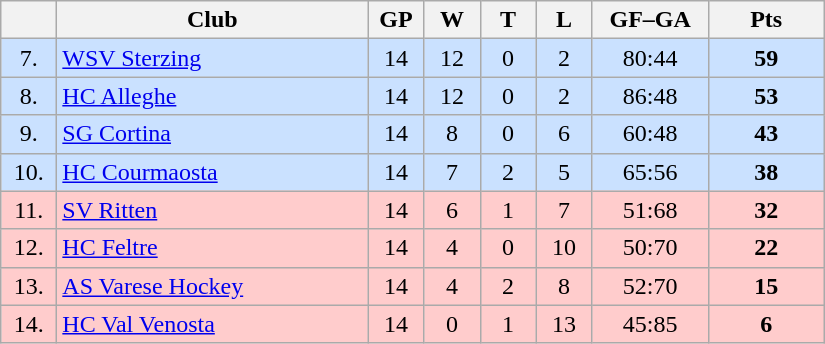<table class="wikitable">
<tr>
<th width="30"></th>
<th width="200">Club</th>
<th width="30">GP</th>
<th width="30">W</th>
<th width="30">T</th>
<th width="30">L</th>
<th width="70">GF–GA</th>
<th width="70">Pts</th>
</tr>
<tr bgcolor="#CAE1FF" align="center">
<td>7.</td>
<td align="left"><a href='#'>WSV Sterzing</a></td>
<td>14</td>
<td>12</td>
<td>0</td>
<td>2</td>
<td>80:44</td>
<td><strong>59</strong></td>
</tr>
<tr bgcolor="#CAE1FF" align="center">
<td>8.</td>
<td align="left"><a href='#'>HC Alleghe</a></td>
<td>14</td>
<td>12</td>
<td>0</td>
<td>2</td>
<td>86:48</td>
<td><strong>53</strong></td>
</tr>
<tr bgcolor="#CAE1FF" align="center">
<td>9.</td>
<td align="left"><a href='#'>SG Cortina</a></td>
<td>14</td>
<td>8</td>
<td>0</td>
<td>6</td>
<td>60:48</td>
<td><strong>43</strong></td>
</tr>
<tr bgcolor="#CAE1FF" align="center">
<td>10.</td>
<td align="left"><a href='#'>HC Courmaosta</a></td>
<td>14</td>
<td>7</td>
<td>2</td>
<td>5</td>
<td>65:56</td>
<td><strong>38</strong></td>
</tr>
<tr bgcolor="#FFCCCC" align="center">
<td>11.</td>
<td align="left"><a href='#'>SV Ritten</a></td>
<td>14</td>
<td>6</td>
<td>1</td>
<td>7</td>
<td>51:68</td>
<td><strong>32</strong></td>
</tr>
<tr bgcolor="#FFCCCC" align="center">
<td>12.</td>
<td align="left"><a href='#'>HC Feltre</a></td>
<td>14</td>
<td>4</td>
<td>0</td>
<td>10</td>
<td>50:70</td>
<td><strong>22</strong></td>
</tr>
<tr bgcolor="#FFCCCC" align="center">
<td>13.</td>
<td align="left"><a href='#'>AS Varese Hockey</a></td>
<td>14</td>
<td>4</td>
<td>2</td>
<td>8</td>
<td>52:70</td>
<td><strong>15</strong></td>
</tr>
<tr bgcolor="#FFCCCC" align="center">
<td>14.</td>
<td align="left"><a href='#'>HC Val Venosta</a></td>
<td>14</td>
<td>0</td>
<td>1</td>
<td>13</td>
<td>45:85</td>
<td><strong>6</strong></td>
</tr>
</table>
